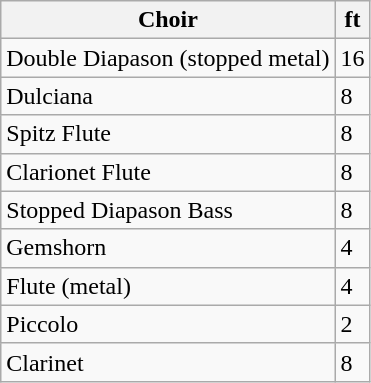<table class="wikitable">
<tr>
<th>Choir</th>
<th>ft</th>
</tr>
<tr>
<td>Double Diapason (stopped metal)</td>
<td>16</td>
</tr>
<tr>
<td>Dulciana</td>
<td>8</td>
</tr>
<tr>
<td>Spitz Flute</td>
<td>8</td>
</tr>
<tr>
<td>Clarionet Flute</td>
<td>8</td>
</tr>
<tr>
<td>Stopped Diapason Bass</td>
<td>8</td>
</tr>
<tr>
<td>Gemshorn</td>
<td>4</td>
</tr>
<tr>
<td>Flute (metal)</td>
<td>4</td>
</tr>
<tr>
<td>Piccolo</td>
<td>2</td>
</tr>
<tr>
<td>Clarinet</td>
<td>8</td>
</tr>
</table>
